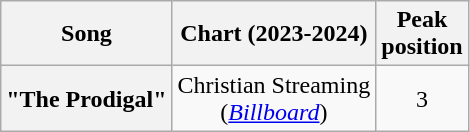<table class="wikitable sortable plainrowheaders" style="text-align:center">
<tr>
<th scope="col">Song</th>
<th scope="col">Chart (2023-2024)</th>
<th scope="col">Peak<br>position</th>
</tr>
<tr>
<th scope="row">"The Prodigal"</th>
<td>Christian Streaming<br>(<em><a href='#'>Billboard</a></em>)</td>
<td>3</td>
</tr>
</table>
